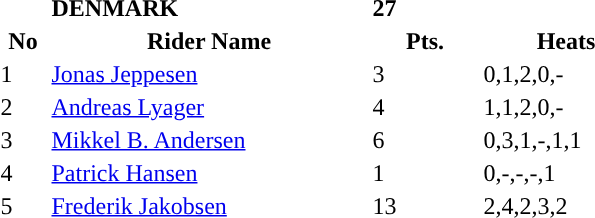<table class="toccolours">
<tr>
<td></td>
<td><strong>DENMARK</strong></td>
<td><strong>27</strong></td>
</tr>
<tr style="background-color:">
<th width=30px>No</th>
<th width=210px>Rider Name</th>
<th width=70px>Pts.</th>
<th width=110px>Heats</th>
</tr>
<tr style="background-color:">
<td>1</td>
<td><a href='#'>Jonas Jeppesen</a></td>
<td>3</td>
<td>0,1,2,0,-</td>
</tr>
<tr style="background-color:">
<td>2</td>
<td><a href='#'>Andreas Lyager</a></td>
<td>4</td>
<td>1,1,2,0,-</td>
</tr>
<tr style="background-color:">
<td>3</td>
<td><a href='#'>Mikkel B. Andersen</a></td>
<td>6</td>
<td>0,3,1,-,1,1</td>
</tr>
<tr style="background-color:">
<td>4</td>
<td><a href='#'>Patrick Hansen</a></td>
<td>1</td>
<td>0,-,-,-,1</td>
</tr>
<tr style="background-color:">
<td>5</td>
<td><a href='#'>Frederik Jakobsen</a></td>
<td>13</td>
<td>2,4,2,3,2</td>
</tr>
</table>
